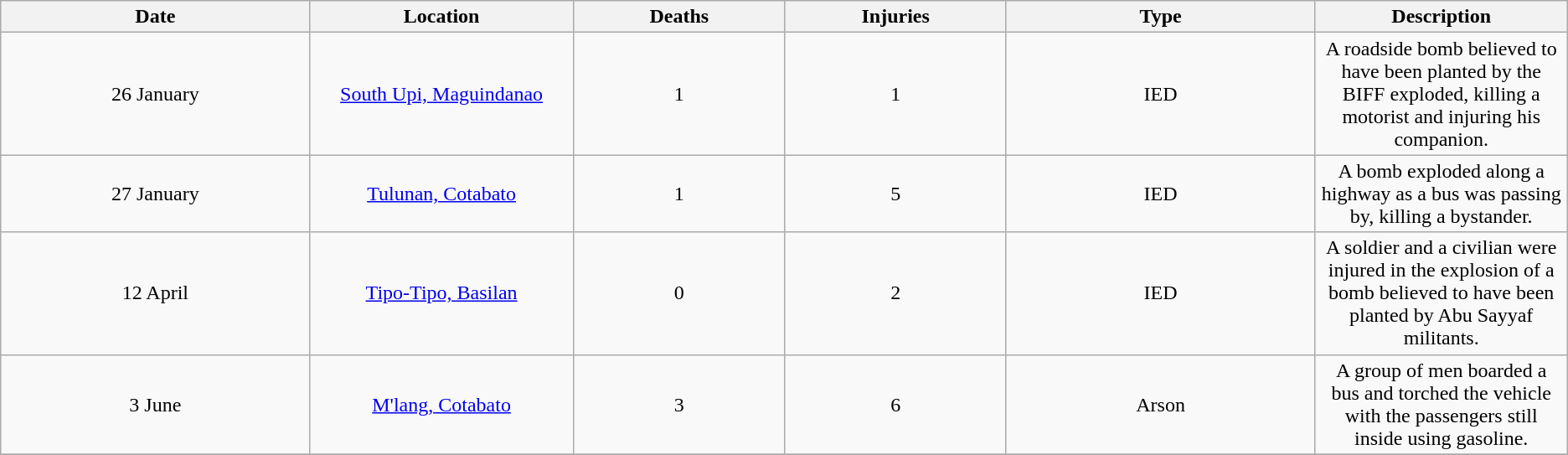<table class="wikitable sortable" style="text-align: center;">
<tr>
<th width="6%">Date</th>
<th width="4%">Location</th>
<th width="4%">Deaths</th>
<th width="4%">Injuries</th>
<th width="6%">Type</th>
<th width="4%">Description</th>
</tr>
<tr>
<td>26 January</td>
<td><a href='#'>South Upi, Maguindanao</a></td>
<td>1</td>
<td>1</td>
<td>IED</td>
<td>A roadside bomb believed to have been planted by the BIFF exploded, killing a motorist and injuring his companion.</td>
</tr>
<tr>
<td>27 January</td>
<td><a href='#'>Tulunan, Cotabato</a></td>
<td>1</td>
<td>5</td>
<td>IED</td>
<td>A bomb exploded along a highway as a bus was passing by, killing a bystander.</td>
</tr>
<tr>
<td>12 April</td>
<td><a href='#'>Tipo-Tipo, Basilan</a></td>
<td>0</td>
<td>2</td>
<td>IED</td>
<td>A soldier and a civilian were injured in the explosion of a bomb believed to have been planted by Abu Sayyaf militants.</td>
</tr>
<tr>
<td>3 June</td>
<td><a href='#'>M'lang, Cotabato</a></td>
<td>3</td>
<td>6</td>
<td>Arson</td>
<td>A group of men boarded a bus and torched the vehicle with the passengers still inside using gasoline.</td>
</tr>
<tr>
</tr>
</table>
